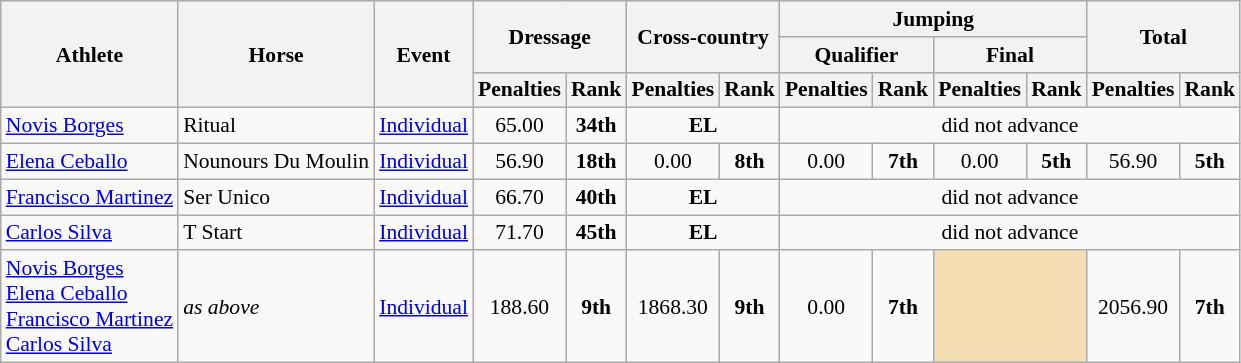<table class="wikitable" style="font-size:90%;">
<tr>
<th rowspan=3>Athlete</th>
<th rowspan=3>Horse</th>
<th rowspan=3>Event</th>
<th colspan=2 rowspan=2>Dressage</th>
<th colspan=2 rowspan=2>Cross-country</th>
<th colspan=4>Jumping</th>
<th colspan=2 rowspan=2>Total</th>
</tr>
<tr>
<th colspan=2>Qualifier</th>
<th colspan=2>Final</th>
</tr>
<tr>
<th>Penalties</th>
<th>Rank</th>
<th>Penalties</th>
<th>Rank</th>
<th>Penalties</th>
<th>Rank</th>
<th>Penalties</th>
<th>Rank</th>
<th>Penalties</th>
<th>Rank</th>
</tr>
<tr>
<td><a href='#'>Novis Borges</a></td>
<td>Ritual</td>
<td><a href='#'>Individual</a></td>
<td align=center>65.00</td>
<td align=center><strong>34th</strong></td>
<td style="text-align:center;" colspan="2"><strong>EL</strong></td>
<td style="text-align:center;" colspan="8">did not advance</td>
</tr>
<tr>
<td><a href='#'>Elena Ceballo</a></td>
<td>Nounours Du Moulin</td>
<td><a href='#'>Individual</a></td>
<td align=center>56.90</td>
<td align=center><strong>18th</strong></td>
<td align=center>0.00</td>
<td align=center><strong>8th</strong></td>
<td align=center>0.00</td>
<td align=center><strong>7th</strong></td>
<td align=center>0.00</td>
<td align=center><strong>5th</strong></td>
<td align=center>56.90</td>
<td align=center><strong>5th</strong></td>
</tr>
<tr>
<td><a href='#'>Francisco Martinez</a></td>
<td>Ser Unico</td>
<td><a href='#'>Individual</a></td>
<td align=center>66.70</td>
<td align=center><strong>40th</strong></td>
<td style="text-align:center;" colspan="2"><strong>EL</strong></td>
<td style="text-align:center;" colspan="8">did not advance</td>
</tr>
<tr>
<td><a href='#'>Carlos Silva</a></td>
<td>T Start</td>
<td><a href='#'>Individual</a></td>
<td align=center>71.70</td>
<td align=center><strong>45th</strong></td>
<td style="text-align:center;" colspan="2"><strong>EL</strong></td>
<td style="text-align:center;" colspan="8">did not advance</td>
</tr>
<tr>
<td><a href='#'>Novis Borges</a><br><a href='#'>Elena Ceballo</a><br><a href='#'>Francisco Martinez</a><br><a href='#'>Carlos Silva</a></td>
<td><em>as above</em></td>
<td><a href='#'>Individual</a></td>
<td align=center>188.60</td>
<td align=center><strong>9th</strong></td>
<td align=center>1868.30</td>
<td align=center><strong>9th</strong></td>
<td align=center>0.00</td>
<td align=center><strong>7th</strong></td>
<td colspan="2" style="background:wheat;"></td>
<td align=center>2056.90</td>
<td align=center><strong>7th</strong></td>
</tr>
</table>
